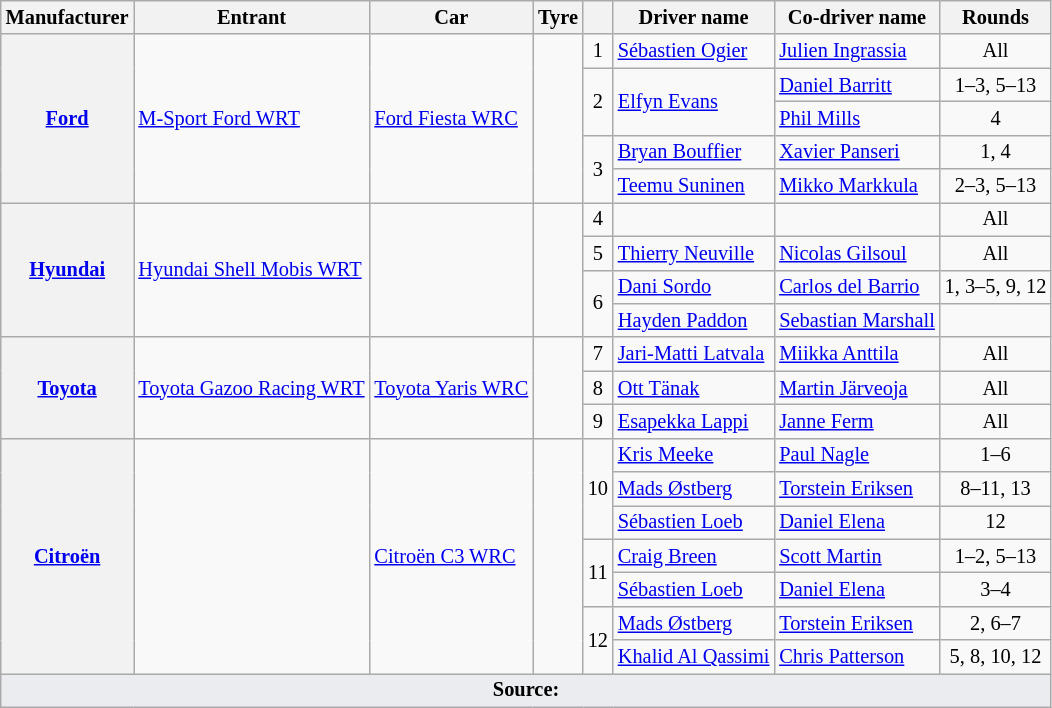<table class="wikitable" style="font-size: 85%;">
<tr>
<th>Manufacturer</th>
<th>Entrant</th>
<th>Car</th>
<th>Tyre</th>
<th></th>
<th>Driver name</th>
<th>Co-driver name</th>
<th>Rounds</th>
</tr>
<tr>
<th rowspan="5"><a href='#'>Ford</a></th>
<td rowspan="5"> <a href='#'>M-Sport Ford WRT</a></td>
<td rowspan="5"><a href='#'>Ford Fiesta WRC</a></td>
<td rowspan="5" align="center"></td>
<td align=center id="1">1</td>
<td> <a href='#'>Sébastien Ogier</a></td>
<td> <a href='#'>Julien Ingrassia</a></td>
<td align="center">All</td>
</tr>
<tr>
<td rowspan="2" align="center" id="2">2</td>
<td rowspan="2"> <a href='#'>Elfyn Evans</a></td>
<td> <a href='#'>Daniel Barritt</a></td>
<td align="center">1–3, 5–13</td>
</tr>
<tr>
<td> <a href='#'>Phil Mills</a></td>
<td align="center">4</td>
</tr>
<tr>
<td rowspan="2" align="center" id="3">3</td>
<td> <a href='#'>Bryan Bouffier</a></td>
<td> <a href='#'>Xavier Panseri</a></td>
<td align=center>1, 4</td>
</tr>
<tr>
<td> <a href='#'>Teemu Suninen</a></td>
<td> <a href='#'>Mikko Markkula</a></td>
<td align="center">2–3, 5–13</td>
</tr>
<tr>
<th rowspan=4><a href='#'>Hyundai</a></th>
<td rowspan=4> <a href='#'>Hyundai Shell Mobis WRT</a></td>
<td rowspan=4></td>
<td rowspan=4 align=center></td>
<td align=center id="4">4</td>
<td></td>
<td></td>
<td align="center">All</td>
</tr>
<tr>
<td align=center id="5">5</td>
<td> <a href='#'>Thierry Neuville</a></td>
<td> <a href='#'>Nicolas Gilsoul</a></td>
<td align="center">All</td>
</tr>
<tr>
<td rowspan=2 align=center id="6">6</td>
<td> <a href='#'>Dani Sordo</a></td>
<td> <a href='#'>Carlos del Barrio</a></td>
<td align="center">1, 3–5, 9, 12</td>
</tr>
<tr>
<td> <a href='#'>Hayden Paddon</a></td>
<td> <a href='#'>Sebastian Marshall</a></td>
<td align="center"></td>
</tr>
<tr>
<th rowspan=3><a href='#'>Toyota</a></th>
<td rowspan=3> <a href='#'>Toyota Gazoo Racing WRT</a></td>
<td rowspan=3><a href='#'>Toyota Yaris WRC</a></td>
<td rowspan=3 align=center></td>
<td align=center id="7">7</td>
<td> <a href='#'>Jari-Matti Latvala</a></td>
<td> <a href='#'>Miikka Anttila</a></td>
<td align="center">All</td>
</tr>
<tr>
<td align=center id="8">8</td>
<td> <a href='#'>Ott Tänak</a></td>
<td> <a href='#'>Martin Järveoja</a></td>
<td align="center">All</td>
</tr>
<tr>
<td align=center id="9">9</td>
<td> <a href='#'>Esapekka Lappi</a></td>
<td> <a href='#'>Janne Ferm</a></td>
<td align="center">All</td>
</tr>
<tr>
<th rowspan=7><a href='#'>Citroën</a></th>
<td rowspan=7></td>
<td rowspan=7><a href='#'>Citroën C3 WRC</a></td>
<td rowspan=7 align=center></td>
<td rowspan=3 align=center id="10">10</td>
<td> <a href='#'>Kris Meeke</a></td>
<td> <a href='#'>Paul Nagle</a></td>
<td align="center">1–6</td>
</tr>
<tr>
<td> <a href='#'>Mads Østberg</a></td>
<td> <a href='#'>Torstein Eriksen</a></td>
<td align=center>8–11, 13</td>
</tr>
<tr>
<td> <a href='#'>Sébastien Loeb</a></td>
<td> <a href='#'>Daniel Elena</a></td>
<td align="center">12</td>
</tr>
<tr>
<td align=center rowspan="2" id="11">11</td>
<td> <a href='#'>Craig Breen</a></td>
<td> <a href='#'>Scott Martin</a></td>
<td align="center">1–2, 5–13</td>
</tr>
<tr>
<td> <a href='#'>Sébastien Loeb</a></td>
<td> <a href='#'>Daniel Elena</a></td>
<td align="center">3–4</td>
</tr>
<tr>
<td align=center rowspan="2" id="12">12</td>
<td> <a href='#'>Mads Østberg</a></td>
<td> <a href='#'>Torstein Eriksen</a></td>
<td align="center">2, 6–7</td>
</tr>
<tr>
<td> <a href='#'>Khalid Al Qassimi</a></td>
<td> <a href='#'>Chris Patterson</a></td>
<td align="center">5, 8, 10, 12</td>
</tr>
<tr>
<td colspan="8" style="background-color:#EAECF0; text-align:center"><strong>Source:</strong></td>
</tr>
</table>
